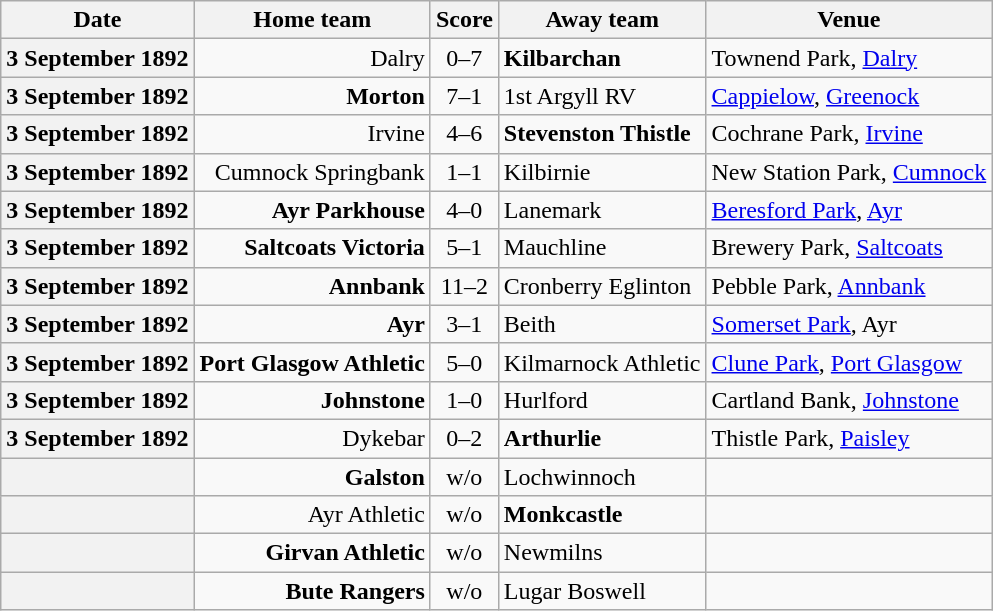<table class="wikitable football-result-list" style="max-width: 80em; text-align: center">
<tr>
<th scope="col">Date</th>
<th scope="col">Home team</th>
<th scope="col">Score</th>
<th scope="col">Away team</th>
<th scope="col">Venue</th>
</tr>
<tr>
<th scope="row">3 September 1892</th>
<td align=right>Dalry</td>
<td>0–7</td>
<td align=left><strong>Kilbarchan</strong></td>
<td align=left>Townend Park, <a href='#'>Dalry</a></td>
</tr>
<tr>
<th scope="row">3 September 1892</th>
<td align=right><strong>Morton</strong></td>
<td>7–1</td>
<td align=left>1st Argyll RV</td>
<td align=left><a href='#'>Cappielow</a>, <a href='#'>Greenock</a></td>
</tr>
<tr>
<th scope="row">3 September 1892</th>
<td align=right>Irvine</td>
<td>4–6</td>
<td align=left><strong>Stevenston Thistle</strong></td>
<td align=left>Cochrane Park, <a href='#'>Irvine</a></td>
</tr>
<tr>
<th scope="row">3 September 1892</th>
<td align=right>Cumnock Springbank</td>
<td>1–1</td>
<td align=left>Kilbirnie</td>
<td align=left>New Station Park, <a href='#'>Cumnock</a></td>
</tr>
<tr>
<th scope="row">3 September 1892</th>
<td align=right><strong>Ayr Parkhouse</strong></td>
<td>4–0</td>
<td align=left>Lanemark</td>
<td align=left><a href='#'>Beresford Park</a>, <a href='#'>Ayr</a></td>
</tr>
<tr>
<th scope="row">3 September 1892</th>
<td align=right><strong>Saltcoats Victoria</strong></td>
<td>5–1</td>
<td align=left>Mauchline</td>
<td align=left>Brewery Park, <a href='#'>Saltcoats</a></td>
</tr>
<tr>
<th scope="row">3 September 1892</th>
<td align=right><strong>Annbank</strong></td>
<td>11–2</td>
<td align=left>Cronberry Eglinton</td>
<td align=left>Pebble Park, <a href='#'>Annbank</a></td>
</tr>
<tr>
<th scope="row">3 September 1892</th>
<td align=right><strong>Ayr</strong></td>
<td>3–1</td>
<td align=left>Beith</td>
<td align=left><a href='#'>Somerset Park</a>, Ayr</td>
</tr>
<tr>
<th scope="row">3 September 1892</th>
<td align=right><strong>Port Glasgow Athletic</strong></td>
<td>5–0</td>
<td align=left>Kilmarnock Athletic</td>
<td align=left><a href='#'>Clune Park</a>, <a href='#'>Port Glasgow</a></td>
</tr>
<tr>
<th scope="row">3 September 1892</th>
<td align=right><strong>Johnstone</strong></td>
<td>1–0</td>
<td align=left>Hurlford</td>
<td align=left>Cartland Bank, <a href='#'>Johnstone</a></td>
</tr>
<tr>
<th scope="row">3 September 1892</th>
<td align=right>Dykebar</td>
<td>0–2</td>
<td align=left><strong>Arthurlie</strong></td>
<td align=left>Thistle Park, <a href='#'>Paisley</a></td>
</tr>
<tr>
<th scope="row"></th>
<td align=right><strong>Galston</strong></td>
<td>w/o</td>
<td align=left>Lochwinnoch</td>
<td></td>
</tr>
<tr>
<th scope="row"></th>
<td align=right>Ayr Athletic</td>
<td>w/o</td>
<td align=left><strong>Monkcastle</strong></td>
<td></td>
</tr>
<tr>
<th scope="row"></th>
<td align=right><strong>Girvan Athletic</strong></td>
<td>w/o</td>
<td align=left>Newmilns</td>
<td></td>
</tr>
<tr>
<th scope="row"></th>
<td align=right><strong>Bute Rangers</strong></td>
<td>w/o</td>
<td align=left>Lugar Boswell</td>
<td></td>
</tr>
</table>
